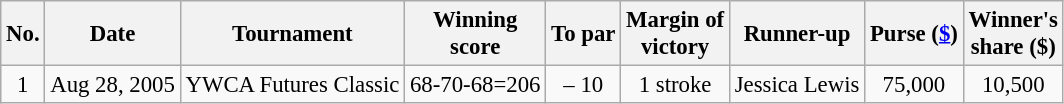<table class="wikitable" style="font-size:95%;">
<tr>
<th>No.</th>
<th>Date</th>
<th>Tournament</th>
<th>Winning<br>score</th>
<th>To par</th>
<th>Margin of<br>victory</th>
<th>Runner-up</th>
<th>Purse (<a href='#'>$</a>)</th>
<th>Winner's<br>share ($)</th>
</tr>
<tr>
<td align=center>1</td>
<td align=right>Aug 28, 2005</td>
<td>YWCA Futures Classic</td>
<td align=center>68-70-68=206</td>
<td align=center>– 10</td>
<td align=center>1 stroke</td>
<td> Jessica Lewis</td>
<td align=center>75,000</td>
<td align=center>10,500</td>
</tr>
</table>
